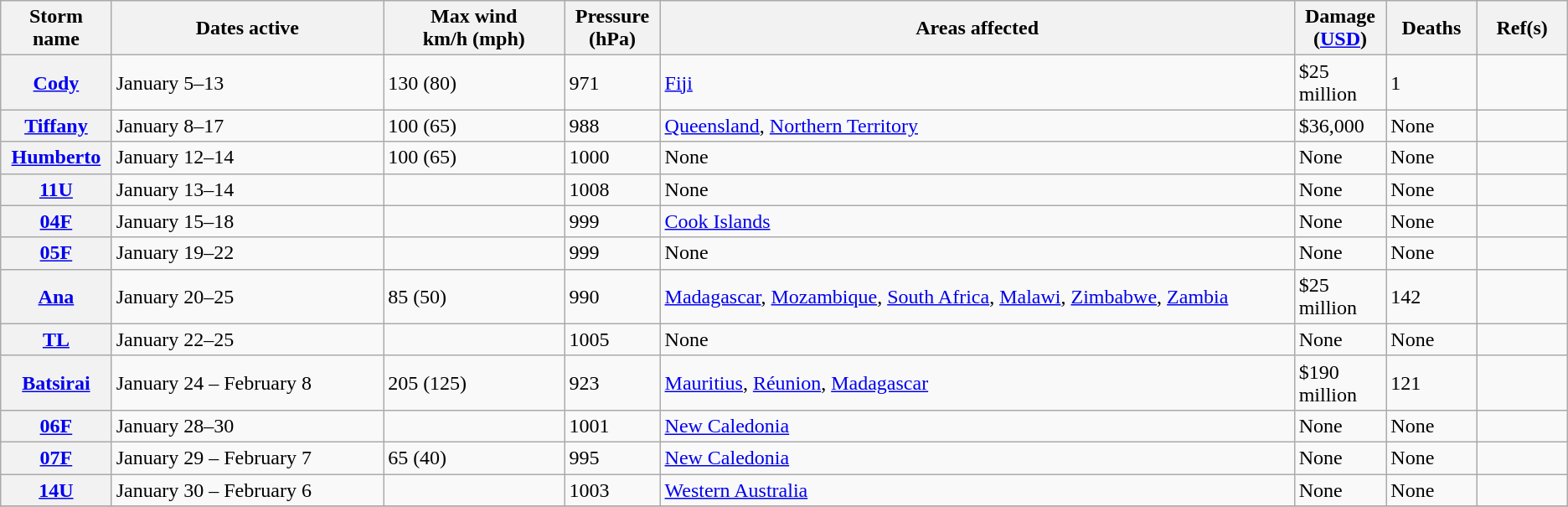<table class="wikitable sortable">
<tr>
<th width="5%">Storm name</th>
<th width="15%">Dates active</th>
<th width="10%">Max wind<br>km/h (mph)</th>
<th width="5%">Pressure<br>(hPa)</th>
<th width="35%">Areas affected</th>
<th width="5%">Damage<br>(<a href='#'>USD</a>)</th>
<th width="5%">Deaths</th>
<th width="5%">Ref(s)</th>
</tr>
<tr>
<th><a href='#'>Cody</a></th>
<td>January 5–13</td>
<td>130 (80)</td>
<td>971</td>
<td><a href='#'>Fiji</a></td>
<td>$25 million</td>
<td>1</td>
<td></td>
</tr>
<tr>
<th><a href='#'>Tiffany</a></th>
<td>January 8–17</td>
<td>100 (65)</td>
<td>988</td>
<td><a href='#'>Queensland</a>, <a href='#'>Northern Territory</a></td>
<td>$36,000</td>
<td>None</td>
<td></td>
</tr>
<tr>
<th><a href='#'>Humberto</a></th>
<td>January 12–14</td>
<td>100 (65)</td>
<td>1000</td>
<td>None</td>
<td>None</td>
<td>None</td>
<td></td>
</tr>
<tr>
<th><a href='#'>11U</a></th>
<td>January 13–14</td>
<td></td>
<td>1008</td>
<td>None</td>
<td>None</td>
<td>None</td>
<td></td>
</tr>
<tr>
<th><a href='#'>04F</a></th>
<td>January 15–18</td>
<td></td>
<td>999</td>
<td><a href='#'>Cook Islands</a></td>
<td>None</td>
<td>None</td>
<td></td>
</tr>
<tr>
<th><a href='#'>05F</a></th>
<td>January 19–22</td>
<td></td>
<td>999</td>
<td>None</td>
<td>None</td>
<td>None</td>
<td></td>
</tr>
<tr>
<th><a href='#'>Ana</a></th>
<td>January 20–25</td>
<td>85 (50)</td>
<td>990</td>
<td><a href='#'>Madagascar</a>, <a href='#'>Mozambique</a>, <a href='#'>South Africa</a>, <a href='#'>Malawi</a>, <a href='#'>Zimbabwe</a>, <a href='#'>Zambia</a></td>
<td>$25 million</td>
<td>142</td>
<td></td>
</tr>
<tr>
<th><a href='#'>TL</a></th>
<td>January 22–25</td>
<td></td>
<td>1005</td>
<td>None</td>
<td>None</td>
<td>None</td>
<td></td>
</tr>
<tr>
<th><a href='#'>Batsirai</a></th>
<td>January 24 – February 8</td>
<td>205 (125)</td>
<td>923</td>
<td><a href='#'>Mauritius</a>, <a href='#'>Réunion</a>, <a href='#'>Madagascar</a></td>
<td>$190 million</td>
<td>121</td>
<td></td>
</tr>
<tr>
<th><a href='#'>06F</a></th>
<td>January 28–30</td>
<td></td>
<td>1001</td>
<td><a href='#'>New Caledonia</a></td>
<td>None</td>
<td>None</td>
<td></td>
</tr>
<tr>
<th><a href='#'>07F</a></th>
<td>January 29 – February 7</td>
<td>65 (40)</td>
<td>995</td>
<td><a href='#'>New Caledonia</a></td>
<td>None</td>
<td>None</td>
<td></td>
</tr>
<tr>
<th><a href='#'>14U</a></th>
<td>January 30 – February 6</td>
<td></td>
<td>1003</td>
<td><a href='#'>Western Australia</a></td>
<td>None</td>
<td>None</td>
<td></td>
</tr>
<tr>
</tr>
</table>
